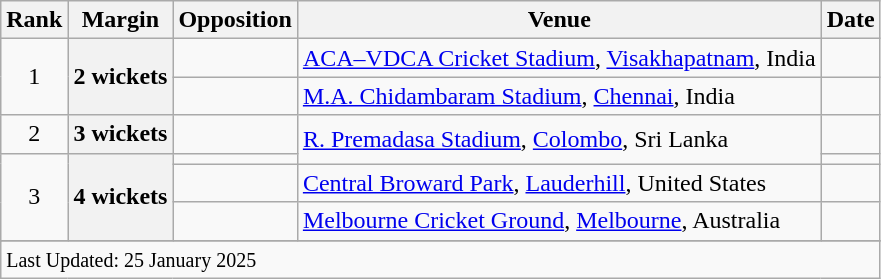<table class="wikitable sortable">
<tr>
<th scope=col>Rank</th>
<th scope=col>Margin</th>
<th scope=col>Opposition</th>
<th scope=col>Venue</th>
<th scope=col>Date</th>
</tr>
<tr>
<td align=center rowspan=2>1</td>
<th scope=row style=text-align:center rowspan=2>2 wickets</th>
<td></td>
<td><a href='#'>ACA–VDCA Cricket Stadium</a>, <a href='#'>Visakhapatnam</a>, India</td>
<td></td>
</tr>
<tr>
<td></td>
<td><a href='#'>M.A. Chidambaram Stadium</a>, <a href='#'>Chennai</a>, India</td>
<td></td>
</tr>
<tr>
<td align=center>2</td>
<th scope=row style=text-align:center>3 wickets</th>
<td></td>
<td rowspan=2><a href='#'>R. Premadasa Stadium</a>, <a href='#'>Colombo</a>, Sri Lanka</td>
<td></td>
</tr>
<tr>
<td align=center rowspan=3>3</td>
<th scope=row style=text-align:center rowspan=3>4 wickets</th>
<td></td>
<td></td>
</tr>
<tr>
<td></td>
<td><a href='#'>Central Broward Park</a>, <a href='#'>Lauderhill</a>, United States</td>
<td></td>
</tr>
<tr>
<td></td>
<td><a href='#'>Melbourne Cricket Ground</a>, <a href='#'>Melbourne</a>, Australia</td>
<td></td>
</tr>
<tr>
</tr>
<tr class=sortbottom>
<td colspan=6><small>Last Updated: 25 January 2025</small></td>
</tr>
</table>
